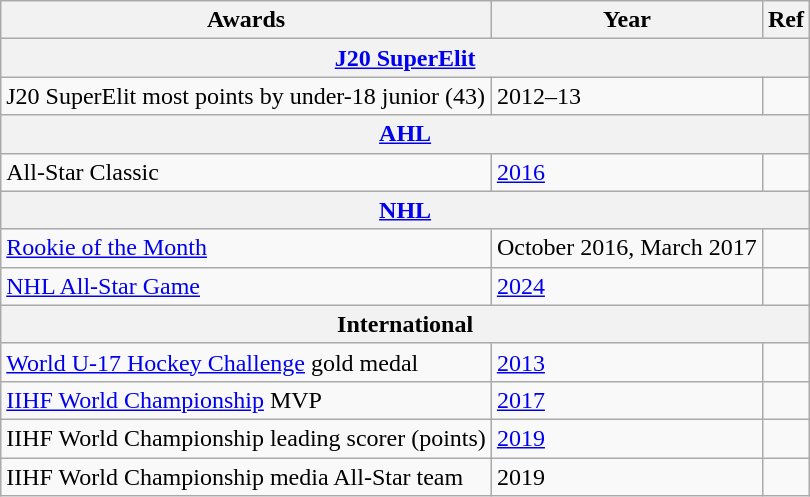<table class="wikitable">
<tr>
<th>Awards</th>
<th>Year</th>
<th>Ref</th>
</tr>
<tr>
<th colspan="3"><a href='#'>J20 SuperElit</a></th>
</tr>
<tr>
<td>J20 SuperElit most points by under-18 junior (43)</td>
<td>2012–13</td>
<td></td>
</tr>
<tr>
<th colspan="3"><a href='#'>AHL</a></th>
</tr>
<tr>
<td>All-Star Classic</td>
<td><a href='#'>2016</a></td>
<td></td>
</tr>
<tr>
<th colspan="3"><a href='#'>NHL</a></th>
</tr>
<tr>
<td><a href='#'>Rookie of the Month</a></td>
<td>October 2016, March 2017</td>
<td></td>
</tr>
<tr>
<td><a href='#'>NHL All-Star Game</a></td>
<td><a href='#'>2024</a></td>
<td></td>
</tr>
<tr>
<th colspan="3">International</th>
</tr>
<tr>
<td><a href='#'>World U-17 Hockey Challenge</a> gold medal</td>
<td><a href='#'>2013</a></td>
<td></td>
</tr>
<tr>
<td><a href='#'>IIHF World Championship</a> MVP</td>
<td><a href='#'>2017</a></td>
<td></td>
</tr>
<tr>
<td>IIHF World Championship leading scorer (points)</td>
<td><a href='#'>2019</a></td>
<td></td>
</tr>
<tr>
<td>IIHF World Championship media All-Star team</td>
<td>2019</td>
<td></td>
</tr>
</table>
